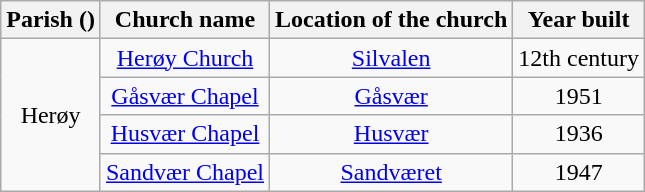<table class="wikitable" style="text-align:center">
<tr>
<th>Parish ()</th>
<th>Church name</th>
<th>Location of the church</th>
<th>Year built</th>
</tr>
<tr>
<td rowspan="4">Herøy</td>
<td><a href='#'>Herøy Church</a></td>
<td><a href='#'>Silvalen</a></td>
<td>12th century</td>
</tr>
<tr>
<td><a href='#'>Gåsvær Chapel</a></td>
<td><a href='#'>Gåsvær</a></td>
<td>1951</td>
</tr>
<tr>
<td><a href='#'>Husvær Chapel</a></td>
<td><a href='#'>Husvær</a></td>
<td>1936</td>
</tr>
<tr>
<td><a href='#'>Sandvær Chapel</a></td>
<td><a href='#'>Sandværet</a></td>
<td>1947</td>
</tr>
</table>
